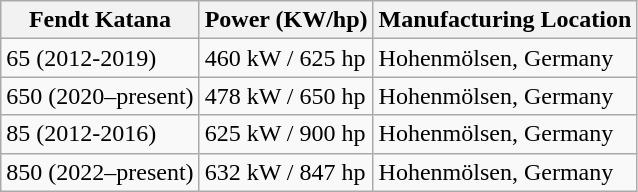<table class="wikitable">
<tr>
<th>Fendt Katana</th>
<th>Power (KW/hp)</th>
<th>Manufacturing Location</th>
</tr>
<tr>
<td>65 (2012-2019)</td>
<td>460 kW / 625 hp</td>
<td>Hohenmölsen, Germany</td>
</tr>
<tr>
<td>650 (2020–present)</td>
<td>478 kW / 650 hp</td>
<td>Hohenmölsen, Germany</td>
</tr>
<tr>
<td>85 (2012-2016)</td>
<td>625 kW / 900 hp</td>
<td>Hohenmölsen, Germany</td>
</tr>
<tr>
<td>850 (2022–present)</td>
<td>632 kW / 847 hp</td>
<td>Hohenmölsen, Germany</td>
</tr>
</table>
